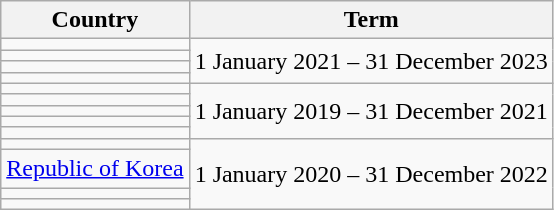<table class="wikitable">
<tr>
<th>Country</th>
<th>Term</th>
</tr>
<tr>
<td></td>
<td rowspan=4>1 January 2021 – 31 December 2023</td>
</tr>
<tr>
<td></td>
</tr>
<tr>
<td></td>
</tr>
<tr>
<td></td>
</tr>
<tr>
<td></td>
<td rowspan=5>1 January 2019 – 31 December 2021</td>
</tr>
<tr>
<td></td>
</tr>
<tr>
<td></td>
</tr>
<tr>
<td></td>
</tr>
<tr>
<td></td>
</tr>
<tr>
<td></td>
<td rowspan=4>1 January 2020 – 31 December 2022</td>
</tr>
<tr>
<td> <a href='#'>Republic of Korea</a></td>
</tr>
<tr>
<td></td>
</tr>
<tr>
<td></td>
</tr>
</table>
